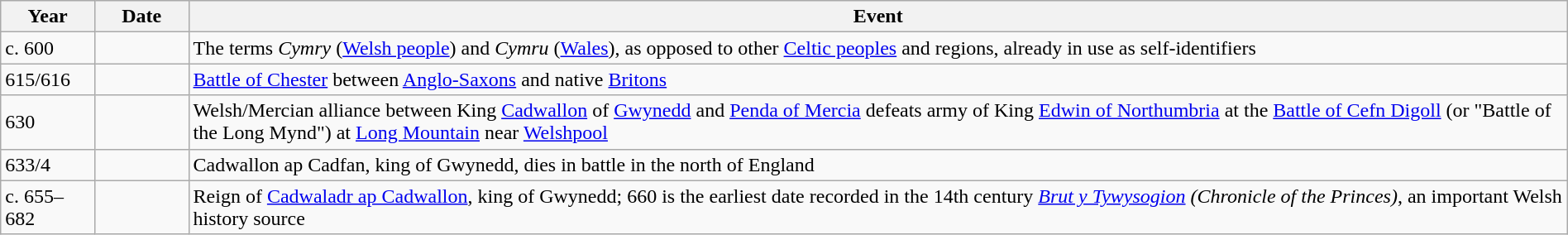<table class="wikitable" width="100%">
<tr>
<th style="width:6%">Year</th>
<th style="width:6%">Date</th>
<th>Event</th>
</tr>
<tr>
<td>c. 600</td>
<td></td>
<td>The terms <em>Cymry</em> (<a href='#'>Welsh people</a>) and <em>Cymru</em> (<a href='#'>Wales</a>), as opposed to other <a href='#'>Celtic peoples</a> and regions, already in use as self-identifiers</td>
</tr>
<tr>
<td>615/616</td>
<td></td>
<td><a href='#'>Battle of Chester</a> between <a href='#'>Anglo-Saxons</a> and native <a href='#'>Britons</a></td>
</tr>
<tr>
<td>630</td>
<td></td>
<td>Welsh/Mercian alliance between King <a href='#'>Cadwallon</a> of <a href='#'>Gwynedd</a> and <a href='#'>Penda of Mercia</a> defeats army of King <a href='#'>Edwin of Northumbria</a> at the <a href='#'>Battle of Cefn Digoll</a> (or "Battle of the Long Mynd") at <a href='#'>Long Mountain</a> near <a href='#'>Welshpool</a></td>
</tr>
<tr>
<td>633/4</td>
<td></td>
<td>Cadwallon ap Cadfan, king of Gwynedd, dies in battle in the north of England</td>
</tr>
<tr>
<td>c. 655–682</td>
<td></td>
<td>Reign of <a href='#'>Cadwaladr ap Cadwallon</a>, king of Gwynedd; 660 is the earliest date recorded in the 14th century <em><a href='#'>Brut y Tywysogion</a> (Chronicle of the Princes)</em>, an important Welsh history source</td>
</tr>
</table>
